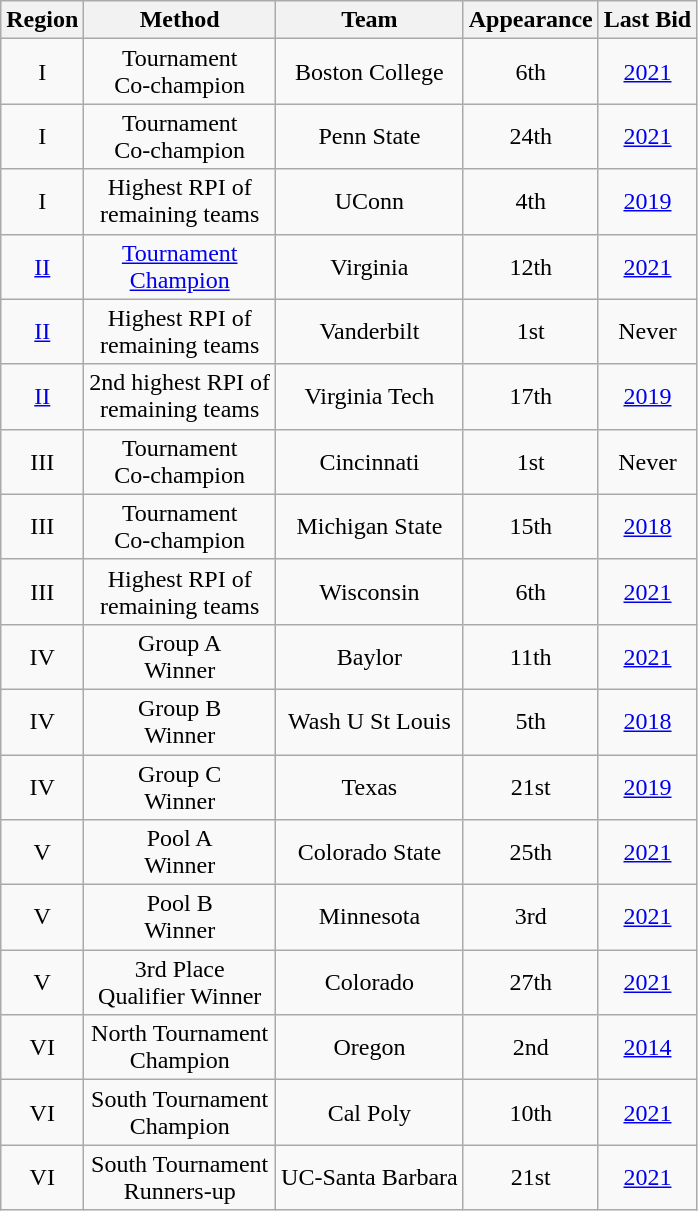<table class="wikitable sortable" style="text-align:center">
<tr>
<th>Region</th>
<th>Method</th>
<th>Team</th>
<th>Appearance</th>
<th>Last Bid</th>
</tr>
<tr>
<td>I</td>
<td>Tournament<br>Co-champion</td>
<td>Boston College</td>
<td>6th</td>
<td><a href='#'>2021</a></td>
</tr>
<tr>
<td>I</td>
<td>Tournament<br>Co-champion</td>
<td>Penn State</td>
<td>24th</td>
<td><a href='#'>2021</a></td>
</tr>
<tr>
<td>I</td>
<td>Highest RPI of<br>remaining teams</td>
<td>UConn</td>
<td>4th</td>
<td><a href='#'>2019</a></td>
</tr>
<tr>
<td><a href='#'>II</a></td>
<td><a href='#'>Tournament<br>Champion</a></td>
<td>Virginia</td>
<td>12th</td>
<td><a href='#'>2021</a></td>
</tr>
<tr>
<td><a href='#'>II</a></td>
<td>Highest RPI of<br>remaining teams</td>
<td>Vanderbilt</td>
<td>1st</td>
<td>Never</td>
</tr>
<tr>
<td><a href='#'>II</a></td>
<td>2nd highest RPI of<br>remaining teams</td>
<td>Virginia Tech</td>
<td>17th</td>
<td><a href='#'>2019</a></td>
</tr>
<tr>
<td>III</td>
<td>Tournament<br>Co-champion</td>
<td>Cincinnati</td>
<td>1st</td>
<td>Never</td>
</tr>
<tr>
<td>III</td>
<td>Tournament<br>Co-champion</td>
<td>Michigan State</td>
<td>15th</td>
<td><a href='#'>2018</a></td>
</tr>
<tr>
<td>III</td>
<td>Highest RPI of<br>remaining teams</td>
<td>Wisconsin</td>
<td>6th</td>
<td><a href='#'>2021</a></td>
</tr>
<tr>
<td>IV</td>
<td>Group A<br>Winner</td>
<td>Baylor</td>
<td>11th</td>
<td><a href='#'>2021</a></td>
</tr>
<tr>
<td>IV</td>
<td>Group B<br>Winner</td>
<td>Wash U St Louis</td>
<td>5th</td>
<td><a href='#'>2018</a></td>
</tr>
<tr>
<td>IV</td>
<td>Group C<br>Winner</td>
<td>Texas</td>
<td>21st</td>
<td><a href='#'>2019</a></td>
</tr>
<tr>
<td>V</td>
<td>Pool A<br>Winner</td>
<td>Colorado State</td>
<td>25th</td>
<td><a href='#'>2021</a></td>
</tr>
<tr>
<td>V</td>
<td>Pool B<br>Winner</td>
<td>Minnesota</td>
<td>3rd</td>
<td><a href='#'>2021</a></td>
</tr>
<tr>
<td>V</td>
<td>3rd Place<br>Qualifier Winner</td>
<td>Colorado</td>
<td>27th</td>
<td><a href='#'>2021</a></td>
</tr>
<tr>
<td>VI</td>
<td>North Tournament<br>Champion</td>
<td>Oregon</td>
<td>2nd</td>
<td><a href='#'>2014</a></td>
</tr>
<tr>
<td>VI</td>
<td>South Tournament<br>Champion</td>
<td>Cal Poly</td>
<td>10th</td>
<td><a href='#'>2021</a></td>
</tr>
<tr>
<td>VI</td>
<td>South Tournament<br>Runners-up</td>
<td>UC-Santa Barbara</td>
<td>21st</td>
<td><a href='#'>2021</a></td>
</tr>
</table>
